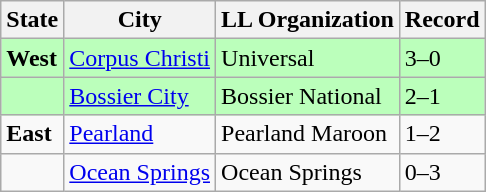<table class="wikitable">
<tr>
<th>State</th>
<th>City</th>
<th>LL Organization</th>
<th>Record</th>
</tr>
<tr bgcolor=#bbffbb>
<td><strong> West</strong></td>
<td><a href='#'>Corpus Christi</a></td>
<td>Universal</td>
<td>3–0</td>
</tr>
<tr bgcolor=#bbffbb>
<td><strong></strong></td>
<td><a href='#'>Bossier City</a></td>
<td>Bossier National</td>
<td>2–1</td>
</tr>
<tr>
<td><strong> East</strong></td>
<td><a href='#'>Pearland</a></td>
<td>Pearland Maroon</td>
<td>1–2</td>
</tr>
<tr>
<td><strong></strong></td>
<td><a href='#'>Ocean Springs</a></td>
<td>Ocean Springs</td>
<td>0–3</td>
</tr>
</table>
